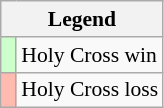<table class="wikitable" style="font-size:90%">
<tr>
<th colspan="2">Legend</th>
</tr>
<tr>
<td bgcolor="#ccffcc"> </td>
<td>Holy Cross win</td>
</tr>
<tr>
<td bgcolor="#ffbbb"> </td>
<td>Holy Cross loss</td>
</tr>
</table>
